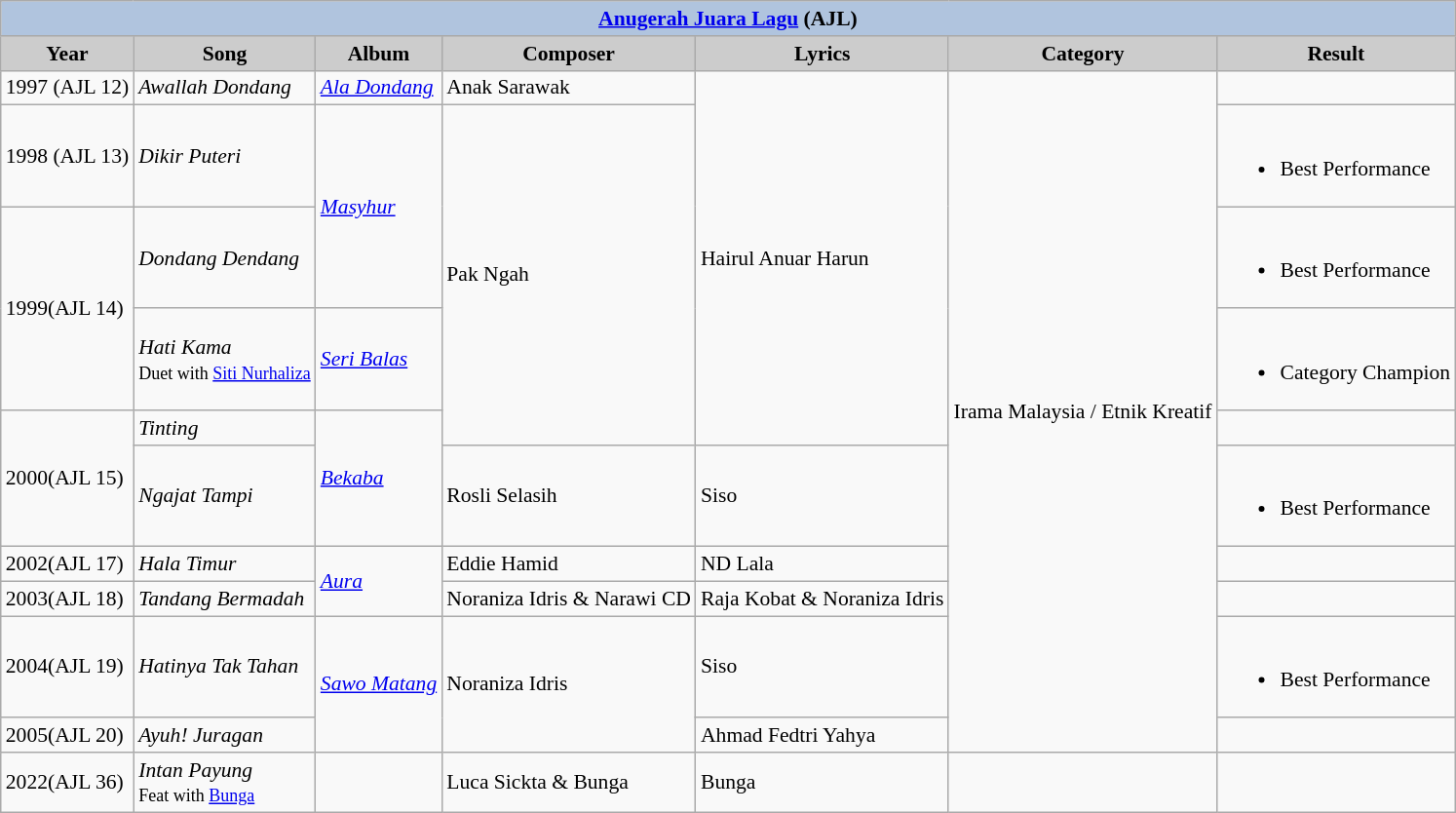<table class="wikitable" style="font-size:90%;">
<tr>
<th colspan=7 style="background:#B0C4DE;"><a href='#'>Anugerah Juara Lagu</a> (AJL)</th>
</tr>
<tr align="center">
<th style="background: #CCCCCC;">Year</th>
<th style="background: #CCCCCC;">Song</th>
<th style="background: #CCCCCC;">Album</th>
<th style="background: #CCCCCC;">Composer</th>
<th style="background: #CCCCCC;">Lyrics</th>
<th style="background: #CCCCCC;">Category</th>
<th style="background: #CCCCCC;">Result</th>
</tr>
<tr>
<td>1997 (AJL 12)</td>
<td><em>Awallah Dondang</em></td>
<td><em><a href='#'>Ala Dondang</a></em></td>
<td>Anak Sarawak</td>
<td rowspan="5">Hairul Anuar Harun</td>
<td rowspan="10">Irama Malaysia / Etnik Kreatif</td>
<td></td>
</tr>
<tr>
<td>1998 (AJL 13)</td>
<td><em>Dikir Puteri</em></td>
<td rowspan="2"><em><a href='#'>Masyhur</a></em></td>
<td rowspan="4">Pak Ngah</td>
<td><br><ul><li>Best Performance</li></ul></td>
</tr>
<tr>
<td rowspan="2">1999(AJL 14)</td>
<td><em>Dondang Dendang</em></td>
<td><br><ul><li>Best Performance</li></ul></td>
</tr>
<tr>
<td><em>Hati Kama</em> <br><small>Duet with <a href='#'>Siti Nurhaliza</a></small></td>
<td><em><a href='#'>Seri Balas</a></em></td>
<td><br><ul><li>Category Champion</li></ul></td>
</tr>
<tr>
<td rowspan="2">2000(AJL 15)</td>
<td><em>Tinting</em></td>
<td rowspan="2"><em><a href='#'>Bekaba</a></em></td>
<td></td>
</tr>
<tr>
<td><em>Ngajat Tampi</em></td>
<td>Rosli Selasih</td>
<td>Siso</td>
<td><br><ul><li>Best Performance</li></ul></td>
</tr>
<tr>
<td>2002(AJL 17)</td>
<td><em>Hala Timur</em></td>
<td rowspan="2"><em><a href='#'>Aura</a></em></td>
<td>Eddie Hamid</td>
<td>ND Lala</td>
<td></td>
</tr>
<tr>
<td>2003(AJL 18)</td>
<td><em>Tandang Bermadah</em></td>
<td>Noraniza Idris & Narawi CD</td>
<td>Raja Kobat & Noraniza Idris</td>
<td></td>
</tr>
<tr>
<td>2004(AJL 19)</td>
<td><em>Hatinya Tak Tahan</em></td>
<td rowspan="2"><em><a href='#'>Sawo Matang</a></em></td>
<td rowspan="2">Noraniza Idris</td>
<td>Siso</td>
<td><br><ul><li>Best Performance</li></ul></td>
</tr>
<tr>
<td>2005(AJL 20)</td>
<td><em>Ayuh! Juragan</em></td>
<td>Ahmad Fedtri Yahya</td>
<td></td>
</tr>
<tr>
<td>2022(AJL 36)</td>
<td><em>Intan Payung</em> <br><small>Feat with <a href='#'>Bunga</a></small></td>
<td></td>
<td>Luca Sickta & Bunga</td>
<td>Bunga</td>
<td></td>
<td></td>
</tr>
</table>
